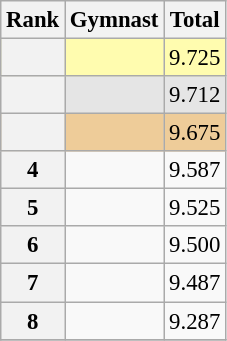<table class="wikitable sortable" style="text-align:center; font-size:95%">
<tr>
<th scope=col>Rank</th>
<th scope=col>Gymnast</th>
<th scope=col>Total</th>
</tr>
<tr bgcolor=fffcaf>
<th scope=row style="text-align:center"></th>
<td align=left></td>
<td>9.725</td>
</tr>
<tr bgcolor=e5e5e5>
<th scope=row style="text-align:center"></th>
<td align=left></td>
<td>9.712</td>
</tr>
<tr bgcolor=eecc99>
<th scope=row style="text-align:center"></th>
<td align=left></td>
<td>9.675</td>
</tr>
<tr>
<th scope=row style="text-align:center">4</th>
<td align=left></td>
<td>9.587</td>
</tr>
<tr>
<th scope=row style="text-align:center">5</th>
<td align=left></td>
<td>9.525</td>
</tr>
<tr>
<th scope=row style="text-align:center">6</th>
<td align=left></td>
<td>9.500</td>
</tr>
<tr>
<th scope=row style="text-align:center">7</th>
<td align=left></td>
<td>9.487</td>
</tr>
<tr>
<th scope=row style="text-align:center">8</th>
<td align=left></td>
<td>9.287</td>
</tr>
<tr>
</tr>
</table>
